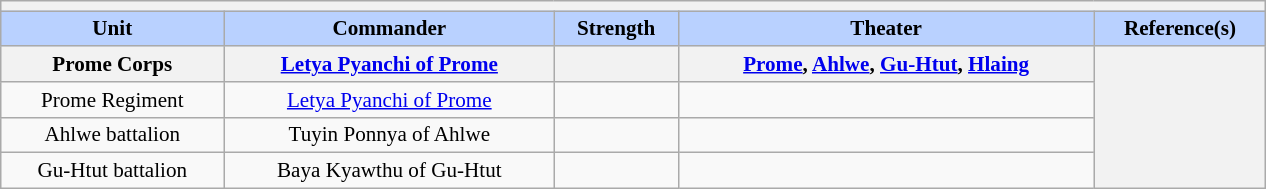<table class="wikitable collapsible" style="min-width:60em; margin:0.3em auto; font-size:88%;">
<tr>
<th colspan=5></th>
</tr>
<tr>
<th style="background-color:#B9D1FF">Unit</th>
<th style="background-color:#B9D1FF">Commander</th>
<th style="background-color:#B9D1FF">Strength</th>
<th style="background-color:#B9D1FF">Theater</th>
<th style="background-color:#B9D1FF">Reference(s)</th>
</tr>
<tr>
<th colspan="1">Prome Corps</th>
<th colspan="1"><a href='#'>Letya Pyanchi of Prome</a></th>
<th colspan="1"></th>
<th colspan="1"><a href='#'>Prome</a>, <a href='#'>Ahlwe</a>, <a href='#'>Gu-Htut</a>, <a href='#'>Hlaing</a></th>
<th rowspan="4"></th>
</tr>
<tr>
<td align="center">Prome Regiment</td>
<td align="center"><a href='#'>Letya Pyanchi of Prome</a></td>
<td align="center"></td>
<td align="center"></td>
</tr>
<tr>
<td align="center">Ahlwe battalion</td>
<td align="center">Tuyin Ponnya of Ahlwe</td>
<td align="center"></td>
<td align="center"></td>
</tr>
<tr>
<td align="center">Gu-Htut battalion</td>
<td align="center">Baya Kyawthu of Gu-Htut</td>
<td align="center"></td>
<td align="center"></td>
</tr>
</table>
